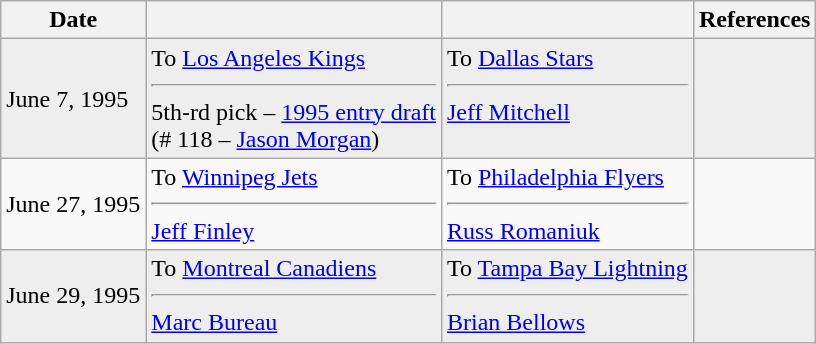<table class="wikitable">
<tr>
<th>Date</th>
<th></th>
<th></th>
<th>References</th>
</tr>
<tr bgcolor="#eeeeee">
<td>June 7, 1995</td>
<td valign="top">To <a href='#'>Los Angeles Kings</a><hr>5th-rd pick – <a href='#'>1995 entry draft</a><br>(# 118 – <a href='#'>Jason Morgan</a>)</td>
<td valign="top">To <a href='#'>Dallas Stars</a><hr><a href='#'>Jeff Mitchell</a></td>
<td></td>
</tr>
<tr>
<td>June 27, 1995</td>
<td valign="top">To <a href='#'>Winnipeg Jets</a><hr><a href='#'>Jeff Finley</a></td>
<td valign="top">To <a href='#'>Philadelphia Flyers</a><hr><a href='#'>Russ Romaniuk</a></td>
<td></td>
</tr>
<tr bgcolor="#eeeeee">
<td>June 29, 1995</td>
<td valign="top">To <a href='#'>Montreal Canadiens</a><hr><a href='#'>Marc Bureau</a></td>
<td valign="top">To <a href='#'>Tampa Bay Lightning</a><hr><a href='#'>Brian Bellows</a></td>
<td></td>
</tr>
</table>
